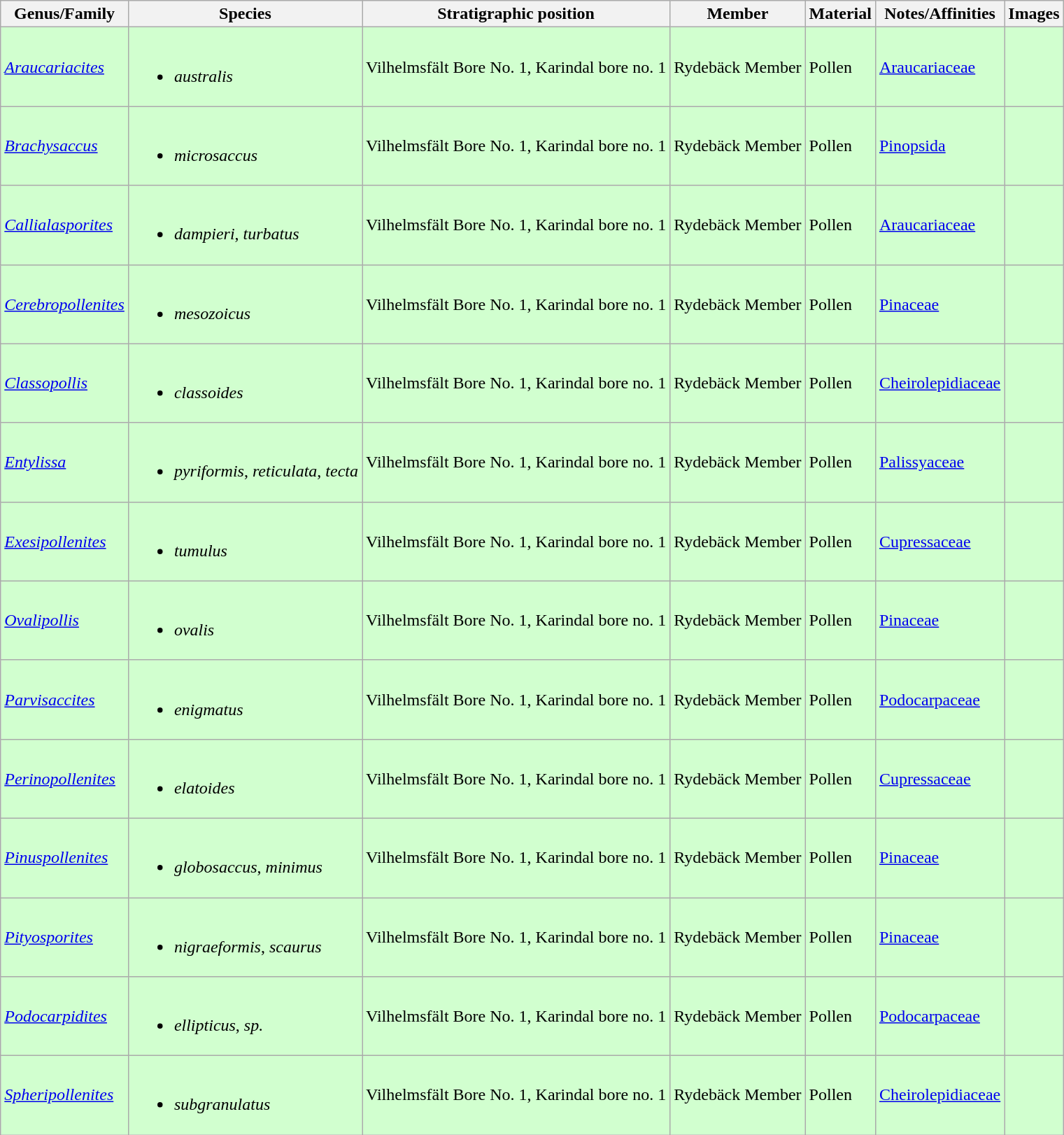<table class="wikitable">
<tr>
<th>Genus/Family</th>
<th>Species</th>
<th>Stratigraphic position</th>
<th>Member</th>
<th>Material</th>
<th>Notes/Affinities</th>
<th>Images</th>
</tr>
<tr>
<td style="background:#D1FFCF;"><em><a href='#'>Araucariacites</a></em></td>
<td style="background:#D1FFCF;"><br><ul><li><em>australis</em></li></ul></td>
<td style="background:#D1FFCF;">Vilhelmsfält Bore No. 1, Karindal bore no. 1</td>
<td style="background:#D1FFCF;">Rydebäck Member</td>
<td style="background:#D1FFCF;">Pollen</td>
<td style="background:#D1FFCF;"><a href='#'>Araucariaceae</a></td>
<td style="background:#D1FFCF;"></td>
</tr>
<tr>
<td style="background:#D1FFCF;"><em><a href='#'>Brachysaccus</a></em></td>
<td style="background:#D1FFCF;"><br><ul><li><em>microsaccus</em></li></ul></td>
<td style="background:#D1FFCF;">Vilhelmsfält Bore No. 1, Karindal bore no. 1</td>
<td style="background:#D1FFCF;">Rydebäck Member</td>
<td style="background:#D1FFCF;">Pollen</td>
<td style="background:#D1FFCF;"><a href='#'>Pinopsida</a></td>
<td style="background:#D1FFCF;"></td>
</tr>
<tr>
<td style="background:#D1FFCF;"><em><a href='#'>Callialasporites</a></em></td>
<td style="background:#D1FFCF;"><br><ul><li><em>dampieri</em>, <em>turbatus</em></li></ul></td>
<td style="background:#D1FFCF;">Vilhelmsfält Bore No. 1, Karindal bore no. 1</td>
<td style="background:#D1FFCF;">Rydebäck Member</td>
<td style="background:#D1FFCF;">Pollen</td>
<td style="background:#D1FFCF;"><a href='#'>Araucariaceae</a></td>
<td style="background:#D1FFCF;"></td>
</tr>
<tr>
<td style="background:#D1FFCF;"><em><a href='#'>Cerebropollenites</a></em></td>
<td style="background:#D1FFCF;"><br><ul><li><em>mesozoicus</em></li></ul></td>
<td style="background:#D1FFCF;">Vilhelmsfält Bore No. 1, Karindal bore no. 1</td>
<td style="background:#D1FFCF;">Rydebäck Member</td>
<td style="background:#D1FFCF;">Pollen</td>
<td style="background:#D1FFCF;"><a href='#'>Pinaceae</a></td>
<td style="background:#D1FFCF;"></td>
</tr>
<tr>
<td style="background:#D1FFCF;"><em><a href='#'>Classopollis</a></em></td>
<td style="background:#D1FFCF;"><br><ul><li><em>classoides</em></li></ul></td>
<td style="background:#D1FFCF;">Vilhelmsfält Bore No. 1, Karindal bore no. 1</td>
<td style="background:#D1FFCF;">Rydebäck Member</td>
<td style="background:#D1FFCF;">Pollen</td>
<td style="background:#D1FFCF;"><a href='#'>Cheirolepidiaceae</a></td>
<td style="background:#D1FFCF;"></td>
</tr>
<tr>
<td style="background:#D1FFCF;"><em><a href='#'>Entylissa</a></em></td>
<td style="background:#D1FFCF;"><br><ul><li><em>pyriformis</em>, <em>reticulata</em>, <em>tecta</em></li></ul></td>
<td style="background:#D1FFCF;">Vilhelmsfält Bore No. 1, Karindal bore no. 1</td>
<td style="background:#D1FFCF;">Rydebäck Member</td>
<td style="background:#D1FFCF;">Pollen</td>
<td style="background:#D1FFCF;"><a href='#'>Palissyaceae</a></td>
<td style="background:#D1FFCF;"></td>
</tr>
<tr>
<td style="background:#D1FFCF;"><em><a href='#'>Exesipollenites</a></em></td>
<td style="background:#D1FFCF;"><br><ul><li><em>tumulus</em></li></ul></td>
<td style="background:#D1FFCF;">Vilhelmsfält Bore No. 1, Karindal bore no. 1</td>
<td style="background:#D1FFCF;">Rydebäck Member</td>
<td style="background:#D1FFCF;">Pollen</td>
<td style="background:#D1FFCF;"><a href='#'>Cupressaceae</a></td>
<td style="background:#D1FFCF;"></td>
</tr>
<tr>
<td style="background:#D1FFCF;"><em><a href='#'>Ovalipollis</a></em></td>
<td style="background:#D1FFCF;"><br><ul><li><em>ovalis</em></li></ul></td>
<td style="background:#D1FFCF;">Vilhelmsfält Bore No. 1, Karindal bore no. 1</td>
<td style="background:#D1FFCF;">Rydebäck Member</td>
<td style="background:#D1FFCF;">Pollen</td>
<td style="background:#D1FFCF;"><a href='#'>Pinaceae</a></td>
<td style="background:#D1FFCF;"></td>
</tr>
<tr>
<td style="background:#D1FFCF;"><em><a href='#'>Parvisaccites</a></em></td>
<td style="background:#D1FFCF;"><br><ul><li><em>enigmatus</em></li></ul></td>
<td style="background:#D1FFCF;">Vilhelmsfält Bore No. 1, Karindal bore no. 1</td>
<td style="background:#D1FFCF;">Rydebäck Member</td>
<td style="background:#D1FFCF;">Pollen</td>
<td style="background:#D1FFCF;"><a href='#'>Podocarpaceae</a></td>
<td style="background:#D1FFCF;"></td>
</tr>
<tr>
<td style="background:#D1FFCF;"><em><a href='#'>Perinopollenites</a></em></td>
<td style="background:#D1FFCF;"><br><ul><li><em>elatoides</em></li></ul></td>
<td style="background:#D1FFCF;">Vilhelmsfält Bore No. 1, Karindal bore no. 1</td>
<td style="background:#D1FFCF;">Rydebäck Member</td>
<td style="background:#D1FFCF;">Pollen</td>
<td style="background:#D1FFCF;"><a href='#'>Cupressaceae</a></td>
<td style="background:#D1FFCF;"></td>
</tr>
<tr>
<td style="background:#D1FFCF;"><em><a href='#'>Pinuspollenites</a></em></td>
<td style="background:#D1FFCF;"><br><ul><li><em>globosaccus</em>, <em>minimus</em></li></ul></td>
<td style="background:#D1FFCF;">Vilhelmsfält Bore No. 1, Karindal bore no. 1</td>
<td style="background:#D1FFCF;">Rydebäck Member</td>
<td style="background:#D1FFCF;">Pollen</td>
<td style="background:#D1FFCF;"><a href='#'>Pinaceae</a></td>
<td style="background:#D1FFCF;"></td>
</tr>
<tr>
<td style="background:#D1FFCF;"><em><a href='#'>Pityosporites</a></em></td>
<td style="background:#D1FFCF;"><br><ul><li><em>nigraeformis</em>, <em>scaurus</em></li></ul></td>
<td style="background:#D1FFCF;">Vilhelmsfält Bore No. 1, Karindal bore no. 1</td>
<td style="background:#D1FFCF;">Rydebäck Member</td>
<td style="background:#D1FFCF;">Pollen</td>
<td style="background:#D1FFCF;"><a href='#'>Pinaceae</a></td>
<td style="background:#D1FFCF;"></td>
</tr>
<tr>
<td style="background:#D1FFCF;"><em><a href='#'>Podocarpidites</a></em></td>
<td style="background:#D1FFCF;"><br><ul><li><em>ellipticus</em>, <em>sp.</em></li></ul></td>
<td style="background:#D1FFCF;">Vilhelmsfält Bore No. 1, Karindal bore no. 1</td>
<td style="background:#D1FFCF;">Rydebäck Member</td>
<td style="background:#D1FFCF;">Pollen</td>
<td style="background:#D1FFCF;"><a href='#'>Podocarpaceae</a></td>
<td style="background:#D1FFCF;"></td>
</tr>
<tr>
<td style="background:#D1FFCF;"><em><a href='#'>Spheripollenites</a></em></td>
<td style="background:#D1FFCF;"><br><ul><li><em>subgranulatus</em></li></ul></td>
<td style="background:#D1FFCF;">Vilhelmsfält Bore No. 1, Karindal bore no. 1</td>
<td style="background:#D1FFCF;">Rydebäck Member</td>
<td style="background:#D1FFCF;">Pollen</td>
<td style="background:#D1FFCF;"><a href='#'>Cheirolepidiaceae</a></td>
<td style="background:#D1FFCF;"></td>
</tr>
</table>
